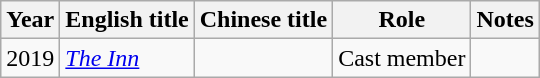<table class="wikitable sortable">
<tr>
<th>Year</th>
<th>English title</th>
<th>Chinese title</th>
<th>Role</th>
<th>Notes</th>
</tr>
<tr>
<td>2019</td>
<td><em><a href='#'>The Inn</a></em></td>
<td></td>
<td>Cast member</td>
<td></td>
</tr>
</table>
